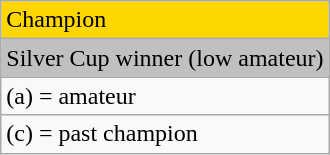<table class="wikitable">
<tr style="background:gold">
<td>Champion</td>
</tr>
<tr style="background:silver">
<td>Silver Cup winner (low amateur)</td>
</tr>
<tr>
<td>(a) = amateur</td>
</tr>
<tr>
<td>(c) = past champion</td>
</tr>
</table>
